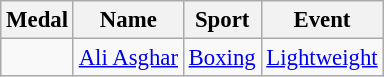<table class="wikitable sortable" style="font-size: 95%;">
<tr>
<th>Medal</th>
<th>Name</th>
<th>Sport</th>
<th>Event</th>
</tr>
<tr>
<td></td>
<td><a href='#'>Ali Asghar</a></td>
<td><a href='#'>Boxing</a></td>
<td><a href='#'>Lightweight</a></td>
</tr>
</table>
